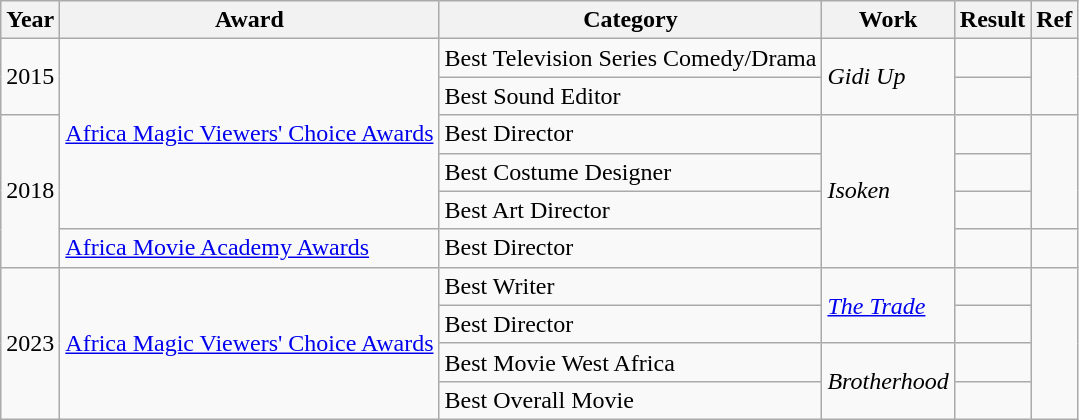<table class="wikitable">
<tr>
<th>Year</th>
<th>Award</th>
<th>Category</th>
<th>Work</th>
<th>Result</th>
<th>Ref</th>
</tr>
<tr>
<td rowspan="2">2015</td>
<td rowspan="5"><a href='#'>Africa Magic Viewers' Choice Awards</a></td>
<td>Best Television Series Comedy/Drama</td>
<td rowspan="2"><em>Gidi Up</em></td>
<td></td>
<td rowspan="2"></td>
</tr>
<tr>
<td>Best Sound Editor</td>
<td></td>
</tr>
<tr>
<td rowspan="4">2018</td>
<td>Best Director</td>
<td rowspan="4"><em>Isoken</em></td>
<td></td>
<td rowspan="3"></td>
</tr>
<tr>
<td>Best Costume Designer</td>
<td></td>
</tr>
<tr>
<td>Best Art Director</td>
<td></td>
</tr>
<tr>
<td><a href='#'>Africa Movie Academy Awards</a></td>
<td>Best Director</td>
<td></td>
<td></td>
</tr>
<tr>
<td rowspan="4">2023</td>
<td rowspan="4"><a href='#'>Africa Magic Viewers' Choice Awards</a></td>
<td>Best Writer</td>
<td rowspan="2"><em><a href='#'>The Trade</a></em></td>
<td></td>
<td rowspan="4"></td>
</tr>
<tr>
<td>Best Director</td>
<td></td>
</tr>
<tr>
<td>Best Movie West Africa</td>
<td rowspan="2"><em>Brotherhood</em></td>
<td></td>
</tr>
<tr>
<td>Best Overall Movie</td>
<td></td>
</tr>
</table>
